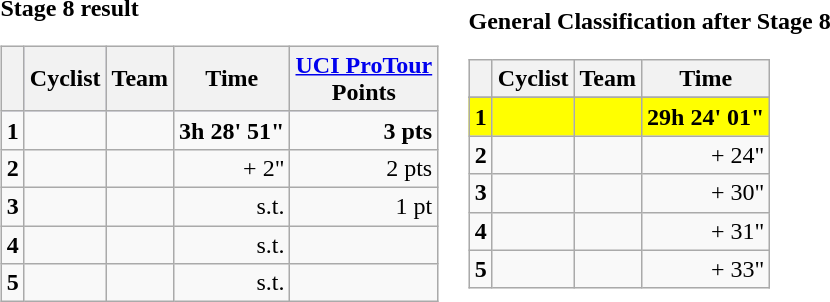<table>
<tr>
<td><strong>Stage 8 result</strong><br><table class="wikitable">
<tr style="background:#ccccff;">
<th></th>
<th>Cyclist</th>
<th>Team</th>
<th>Time</th>
<th><a href='#'>UCI ProTour</a><br>Points</th>
</tr>
<tr>
<td><strong>1</strong></td>
<td><strong></strong></td>
<td><strong></strong></td>
<td align=right><strong>3h 28' 51"</strong></td>
<td align=right><strong>3 pts</strong></td>
</tr>
<tr>
<td><strong>2</strong></td>
<td></td>
<td></td>
<td align=right>+ 2"</td>
<td align=right>2 pts</td>
</tr>
<tr>
<td><strong>3</strong></td>
<td></td>
<td></td>
<td align=right>s.t.</td>
<td align=right>1 pt</td>
</tr>
<tr>
<td><strong>4</strong></td>
<td></td>
<td></td>
<td align=right>s.t.</td>
<td align=right></td>
</tr>
<tr>
<td><strong>5</strong></td>
<td></td>
<td></td>
<td align=right>s.t.</td>
<td align=right></td>
</tr>
</table>
</td>
<td><strong>General Classification after Stage 8</strong><br><table class="wikitable">
<tr>
<th></th>
<th>Cyclist</th>
<th>Team</th>
<th>Time</th>
</tr>
<tr>
</tr>
<tr style="background:yellow">
<td><strong>1</strong></td>
<td><strong></strong></td>
<td><strong></strong></td>
<td align="right"><strong>29h 24' 01"</strong></td>
</tr>
<tr>
<td><strong>2</strong></td>
<td></td>
<td></td>
<td align="right">+ 24"</td>
</tr>
<tr>
<td><strong>3</strong></td>
<td></td>
<td></td>
<td align="right">+ 30"</td>
</tr>
<tr>
<td><strong>4</strong></td>
<td></td>
<td></td>
<td align="right">+ 31"</td>
</tr>
<tr>
<td><strong>5</strong></td>
<td></td>
<td></td>
<td align="right">+ 33"</td>
</tr>
</table>
</td>
</tr>
</table>
